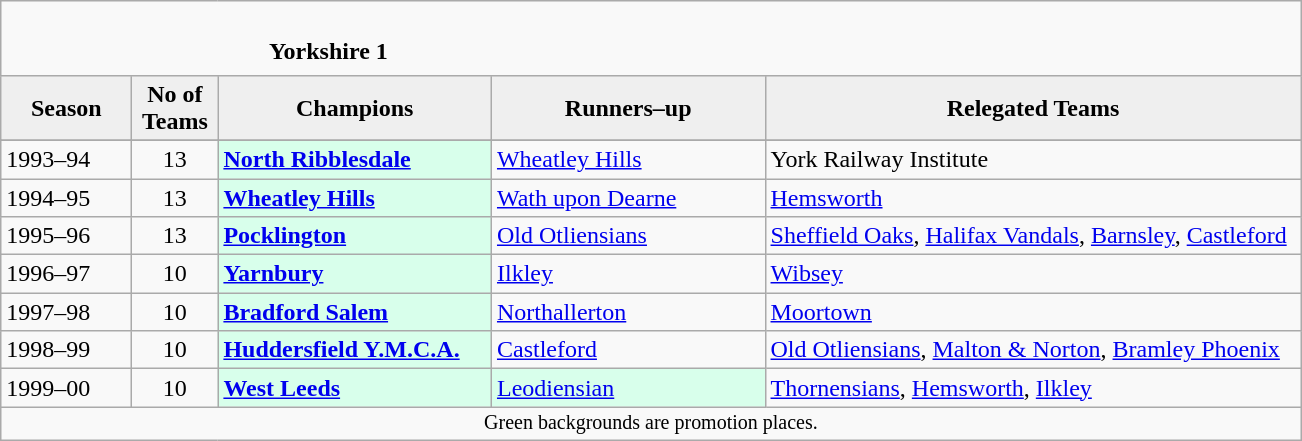<table class="wikitable" style="text-align: left;">
<tr>
<td colspan="11" cellpadding="0" cellspacing="0"><br><table border="0" style="width:100%;" cellpadding="0" cellspacing="0">
<tr>
<td style="width:20%; border:0;"></td>
<td style="border:0;"><strong>Yorkshire 1</strong></td>
<td style="width:20%; border:0;"></td>
</tr>
</table>
</td>
</tr>
<tr>
<th style="background:#efefef; width:80px;">Season</th>
<th style="background:#efefef; width:50px;">No of Teams</th>
<th style="background:#efefef; width:175px;">Champions</th>
<th style="background:#efefef; width:175px;">Runners–up</th>
<th style="background:#efefef; width:350px;">Relegated Teams</th>
</tr>
<tr align=left>
</tr>
<tr>
<td>1993–94</td>
<td style="text-align: center;">13</td>
<td style="background:#d8ffeb;"><strong><a href='#'>North Ribblesdale</a></strong></td>
<td><a href='#'>Wheatley Hills</a></td>
<td>York Railway Institute</td>
</tr>
<tr>
<td>1994–95</td>
<td style="text-align: center;">13</td>
<td style="background:#d8ffeb;"><strong><a href='#'>Wheatley Hills</a></strong></td>
<td><a href='#'>Wath upon Dearne</a></td>
<td><a href='#'>Hemsworth</a></td>
</tr>
<tr>
<td>1995–96</td>
<td style="text-align: center;">13</td>
<td style="background:#d8ffeb;"><strong><a href='#'>Pocklington</a></strong></td>
<td><a href='#'>Old Otliensians</a></td>
<td><a href='#'>Sheffield Oaks</a>, <a href='#'>Halifax Vandals</a>, <a href='#'>Barnsley</a>, <a href='#'>Castleford</a></td>
</tr>
<tr>
<td>1996–97</td>
<td style="text-align: center;">10</td>
<td style="background:#d8ffeb;"><strong><a href='#'>Yarnbury</a></strong></td>
<td><a href='#'>Ilkley</a></td>
<td><a href='#'>Wibsey</a></td>
</tr>
<tr>
<td>1997–98</td>
<td style="text-align: center;">10</td>
<td style="background:#d8ffeb;"><strong><a href='#'>Bradford Salem</a></strong></td>
<td><a href='#'>Northallerton</a></td>
<td><a href='#'>Moortown</a></td>
</tr>
<tr>
<td>1998–99</td>
<td style="text-align: center;">10</td>
<td style="background:#d8ffeb;"><strong><a href='#'>Huddersfield Y.M.C.A.</a></strong></td>
<td><a href='#'>Castleford</a></td>
<td><a href='#'>Old Otliensians</a>, <a href='#'>Malton & Norton</a>, <a href='#'>Bramley Phoenix</a></td>
</tr>
<tr>
<td>1999–00</td>
<td style="text-align: center;">10</td>
<td style="background:#d8ffeb;"><strong><a href='#'>West Leeds</a></strong></td>
<td style="background:#d8ffeb;"><a href='#'>Leodiensian</a></td>
<td><a href='#'>Thornensians</a>, <a href='#'>Hemsworth</a>, <a href='#'>Ilkley</a></td>
</tr>
<tr>
<td colspan="15"  style="border:0; font-size:smaller; text-align:center;">Green backgrounds are promotion places.</td>
</tr>
</table>
